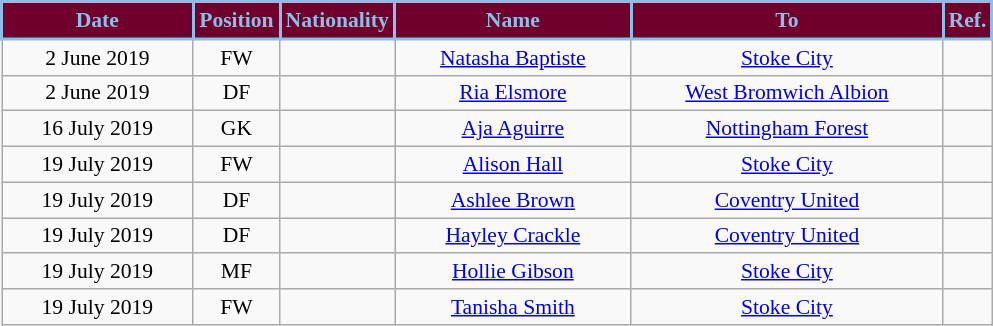<table class="wikitable" style="text-align:center; font-size:90%; ">
<tr>
<th style="background:#6F002B; color:#8DBEE7;border:2px solid #8DBEE7; width:120px;">Date</th>
<th style="background:#6F002B; color:#8DBEE7;border:2px solid #8DBEE7; width:50px;">Position</th>
<th style="background:#6F002B; color:#8DBEE7;border:2px solid #8DBEE7; width:50px;">Nationality</th>
<th style="background:#6F002B; color:#8DBEE7;border:2px solid #8DBEE7; width:150px;">Name</th>
<th style="background:#6F002B; color:#8DBEE7;border:2px solid #8DBEE7; width:200px;">To</th>
<th style="background:#6F002B; color:#8DBEE7;border:2px solid #8DBEE7; width:25px;">Ref.</th>
</tr>
<tr>
<td>2 June 2019</td>
<td>FW</td>
<td></td>
<td><a href='#'>Natasha Baptiste</a></td>
<td> <a href='#'>Stoke City</a></td>
<td></td>
</tr>
<tr>
<td>2 June 2019</td>
<td>DF</td>
<td></td>
<td><a href='#'>Ria Elsmore</a></td>
<td> <a href='#'>West Bromwich Albion</a></td>
<td></td>
</tr>
<tr>
<td>16 July 2019</td>
<td>GK</td>
<td></td>
<td><a href='#'>Aja Aguirre</a></td>
<td> <a href='#'>Nottingham Forest</a></td>
<td></td>
</tr>
<tr>
<td>19 July 2019</td>
<td>FW</td>
<td></td>
<td><a href='#'>Alison Hall</a></td>
<td> <a href='#'>Stoke City</a></td>
<td></td>
</tr>
<tr>
<td>19 July 2019</td>
<td>DF</td>
<td></td>
<td><a href='#'>Ashlee Brown</a></td>
<td> <a href='#'>Coventry United</a></td>
<td></td>
</tr>
<tr>
<td>19 July 2019</td>
<td>DF</td>
<td></td>
<td><a href='#'>Hayley Crackle</a></td>
<td> <a href='#'>Coventry United</a></td>
<td></td>
</tr>
<tr>
<td>19 July 2019</td>
<td>MF</td>
<td></td>
<td><a href='#'>Hollie Gibson</a></td>
<td> <a href='#'>Stoke City</a></td>
<td></td>
</tr>
<tr>
<td>19 July 2019</td>
<td>FW</td>
<td></td>
<td><a href='#'>Tanisha Smith</a></td>
<td> <a href='#'>Stoke City</a></td>
<td></td>
</tr>
</table>
